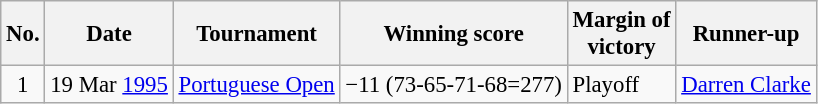<table class="wikitable" style="font-size:95%;">
<tr>
<th>No.</th>
<th>Date</th>
<th>Tournament</th>
<th>Winning score</th>
<th>Margin of<br>victory</th>
<th>Runner-up</th>
</tr>
<tr>
<td align=center>1</td>
<td align=right>19 Mar <a href='#'>1995</a></td>
<td><a href='#'>Portuguese Open</a></td>
<td>−11 (73-65-71-68=277)</td>
<td>Playoff</td>
<td> <a href='#'>Darren Clarke</a></td>
</tr>
</table>
